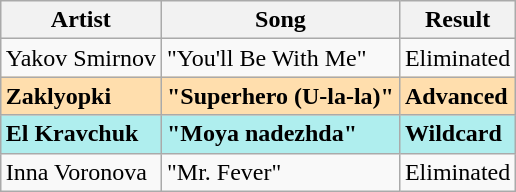<table class="sortable wikitable" style="margin: 1em auto 1em auto; text-align:center;">
<tr>
<th>Artist</th>
<th>Song</th>
<th>Result</th>
</tr>
<tr>
<td style="text-align:left;">Yakov Smirnov</td>
<td style="text-align:left;">"You'll Be With Me"</td>
<td style="text-align:left;">Eliminated</td>
</tr>
<tr style="font-weight:bold; background:navajowhite;">
<td style="text-align:left;">Zaklyopki</td>
<td style="text-align:left;">"Superhero (U-la-la)"</td>
<td style="text-align:left;">Advanced</td>
</tr>
<tr style="font-weight:bold; background:paleturquoise;">
<td style="text-align:left;">El Kravchuk</td>
<td style="text-align:left;">"Moya nadezhda"</td>
<td style="text-align:left;">Wildcard</td>
</tr>
<tr>
<td style="text-align:left;">Inna Voronova</td>
<td style="text-align:left;">"Mr. Fever"</td>
<td style="text-align:left;">Eliminated</td>
</tr>
</table>
